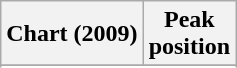<table class="wikitable sortable plainrowheaders" style="text-align:center">
<tr>
<th scope="col">Chart (2009)</th>
<th scope="col">Peak<br>position</th>
</tr>
<tr>
</tr>
<tr>
</tr>
</table>
